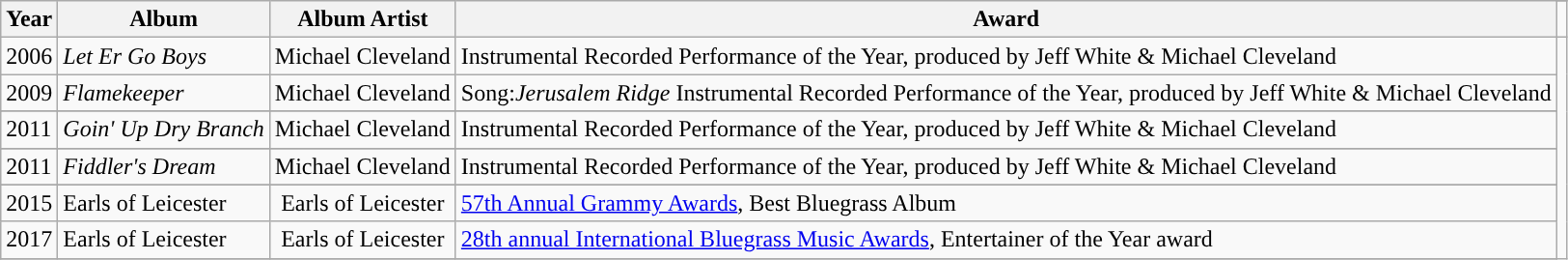<table class="wikitable">
<tr>
<th rowspan="2">Year</th>
<th rowspan="2">Album</th>
<th rowspan="2">Album Artist</th>
<th rowspan="2">Award</th>
</tr>
<tr>
<td></td>
</tr>
<tr>
<td>2006</td>
<td><em>Let Er Go Boys</em></td>
<td style="text-align:center;">Michael Cleveland</td>
<td>Instrumental Recorded Performance of the Year, produced by Jeff White & Michael Cleveland</td>
</tr>
<tr>
<td>2009</td>
<td><em>Flamekeeper</em></td>
<td style="text-align:center;">Michael Cleveland</td>
<td>Song:<em>Jerusalem Ridge</em> Instrumental Recorded Performance of the Year, produced by Jeff White & Michael Cleveland</td>
</tr>
<tr>
</tr>
<tr>
<td>2011</td>
<td><em>Goin' Up Dry Branch</em></td>
<td style="text-align:center;">Michael Cleveland</td>
<td>Instrumental Recorded Performance of the Year, produced by Jeff White & Michael Cleveland</td>
</tr>
<tr>
</tr>
<tr>
<td>2011</td>
<td><em>Fiddler's Dream</em></td>
<td style="text-align:center;">Michael Cleveland</td>
<td>Instrumental Recorded Performance of the Year, produced by Jeff White & Michael Cleveland</td>
</tr>
<tr>
</tr>
<tr>
<td>2015</td>
<td>Earls of Leicester</td>
<td style="text-align:center;">Earls of Leicester</td>
<td><a href='#'>57th Annual Grammy Awards</a>,  Best Bluegrass Album</td>
</tr>
<tr>
<td>2017</td>
<td>Earls of Leicester</td>
<td style="text-align:center;">Earls of Leicester</td>
<td><a href='#'>28th annual International Bluegrass Music Awards</a>, Entertainer of the Year award</td>
</tr>
<tr>
</tr>
</table>
